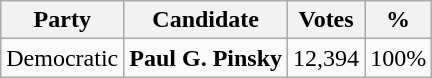<table class="wikitable">
<tr>
<th>Party</th>
<th>Candidate</th>
<th>Votes</th>
<th>%</th>
</tr>
<tr>
<td>Democratic</td>
<td><strong>Paul G. Pinsky</strong></td>
<td>12,394</td>
<td>100%</td>
</tr>
</table>
